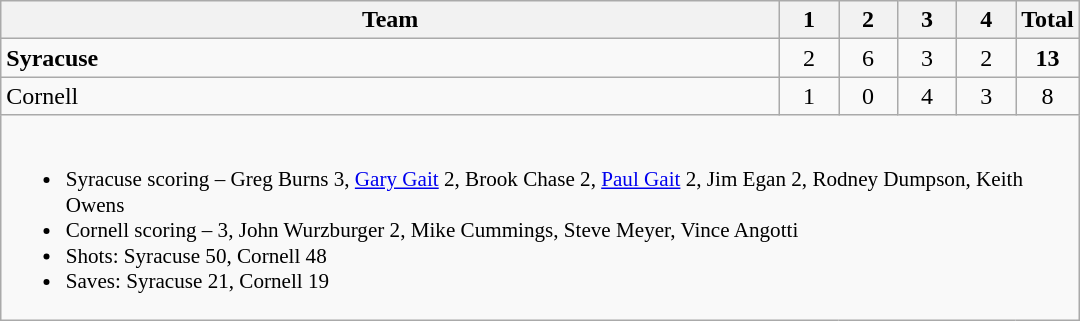<table class="wikitable" style="text-align:center; max-width:45em">
<tr>
<th>Team</th>
<th style="width:2em">1</th>
<th style="width:2em">2</th>
<th style="width:2em">3</th>
<th style="width:2em">4</th>
<th style="width:2em">Total</th>
</tr>
<tr>
<td style="text-align:left"><strong>Syracuse</strong></td>
<td>2</td>
<td>6</td>
<td>3</td>
<td>2</td>
<td><strong>13</strong></td>
</tr>
<tr>
<td style="text-align:left">Cornell</td>
<td>1</td>
<td>0</td>
<td>4</td>
<td>3</td>
<td>8</td>
</tr>
<tr>
<td colspan=6 style="font-size:88%; text-align:left"><br><ul><li>Syracuse scoring – Greg Burns 3, <a href='#'>Gary Gait</a> 2, Brook Chase 2, <a href='#'>Paul Gait</a> 2, Jim Egan 2, Rodney Dumpson, Keith Owens</li><li>Cornell scoring –  3, John Wurzburger 2, Mike Cummings, Steve Meyer, Vince Angotti</li><li>Shots: Syracuse 50, Cornell 48</li><li>Saves: Syracuse 21, Cornell 19</li></ul></td>
</tr>
</table>
